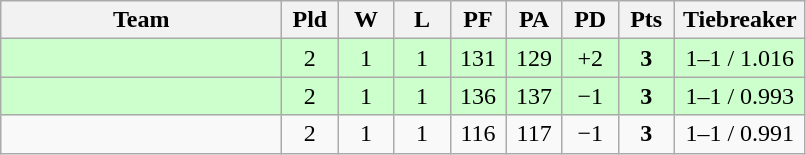<table class=wikitable style="text-align:center">
<tr>
<th width=180>Team</th>
<th width=30>Pld</th>
<th width=30>W</th>
<th width=30>L</th>
<th width=30>PF</th>
<th width=30>PA</th>
<th width=30>PD</th>
<th width=30>Pts</th>
<th width=80>Tiebreaker</th>
</tr>
<tr align=center bgcolor="#ccffcc">
<td align=left></td>
<td>2</td>
<td>1</td>
<td>1</td>
<td>131</td>
<td>129</td>
<td>+2</td>
<td><strong>3</strong></td>
<td>1–1 / 1.016</td>
</tr>
<tr align=center bgcolor="#ccffcc">
<td align=left></td>
<td>2</td>
<td>1</td>
<td>1</td>
<td>136</td>
<td>137</td>
<td>−1</td>
<td><strong>3</strong></td>
<td>1–1 / 0.993</td>
</tr>
<tr align=center>
<td align=left></td>
<td>2</td>
<td>1</td>
<td>1</td>
<td>116</td>
<td>117</td>
<td>−1</td>
<td><strong>3</strong></td>
<td>1–1 / 0.991</td>
</tr>
</table>
